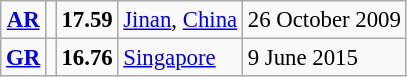<table class="wikitable" style="font-size:95%; position:relative;">
<tr>
<td align=center><strong><a href='#'>AR</a></strong></td>
<td></td>
<td><strong>17.59</strong></td>
<td><a href='#'>Jinan</a>, <a href='#'>China</a></td>
<td>26 October 2009</td>
</tr>
<tr>
<td align=center><strong><a href='#'>GR</a></strong></td>
<td></td>
<td><strong>16.76</strong></td>
<td><a href='#'>Singapore</a></td>
<td>9 June 2015</td>
</tr>
</table>
